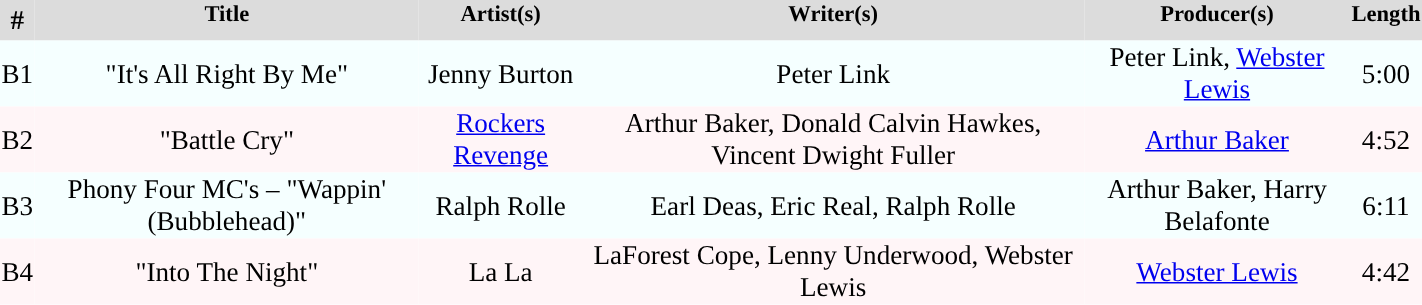<table bgcolor="white" cellpadding="1" cellspacing="0" border="0" style="font-size: 113%; border: white solid 0px; border-collapse: collapse;" width="75%">
<tr bgcolor="gainsboro">
<th>#</th>
<th><sup>Title</sup></th>
<th><sup>Artist(s)</sup></th>
<th><sup>Writer(s)</sup></th>
<th><sup>Producer(s)</sup></th>
<th><sup>Length</sup></th>
</tr>
<tr style="background: #F5FFFF; color: black;">
<td align="center">B1</td>
<td align="center">"It's All Right By Me"</td>
<td align="center">Jenny Burton</td>
<td align="center">Peter Link</td>
<td align="center">Peter Link, <a href='#'>Webster Lewis</a></td>
<td align="center">5:00</td>
</tr>
<tr style="background: #FFF5F7; color: black;">
<td align="center">B2</td>
<td align="center">"Battle Cry"</td>
<td align="center"><a href='#'>Rockers Revenge</a></td>
<td align="center">Arthur Baker, Donald Calvin Hawkes, Vincent Dwight Fuller</td>
<td align="center"><a href='#'>Arthur Baker</a></td>
<td align="center">4:52</td>
</tr>
<tr style="background: #F5FFFF; color: black;">
<td align="center">B3</td>
<td align="center">Phony Four MC's – "Wappin' (Bubblehead)"</td>
<td align="center">Ralph Rolle</td>
<td align="center">Earl Deas, Eric Real, Ralph Rolle</td>
<td align="center">Arthur Baker, Harry Belafonte</td>
<td align="center">6:11</td>
</tr>
<tr style="background: #FFF5F7; color: black;">
<td align="center">B4</td>
<td align="center">"Into The Night"</td>
<td align="center">La La</td>
<td align="center">LaForest Cope, Lenny Underwood, Webster Lewis</td>
<td align="center"><a href='#'>Webster Lewis</a></td>
<td align="center">4:42</td>
</tr>
</table>
